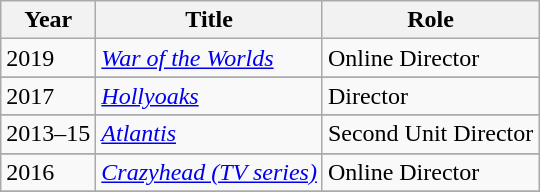<table class="wikitable sortable">
<tr>
<th>Year</th>
<th>Title</th>
<th>Role</th>
</tr>
<tr>
<td>2019</td>
<td><em><a href='#'>War of the Worlds</a></em></td>
<td>Online Director </td>
</tr>
<tr>
</tr>
<tr>
<td>2017</td>
<td><em><a href='#'>Hollyoaks</a></em></td>
<td>Director </td>
</tr>
<tr>
</tr>
<tr>
<td>2013–15</td>
<td><em><a href='#'>Atlantis</a></em></td>
<td>Second Unit Director </td>
</tr>
<tr>
</tr>
<tr>
<td>2016</td>
<td><em><a href='#'>Crazyhead (TV series)</a></em></td>
<td>Online Director</td>
</tr>
<tr>
</tr>
</table>
